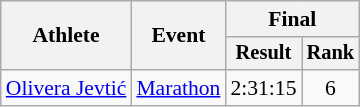<table class=wikitable style="font-size:90%">
<tr>
<th rowspan="2">Athlete</th>
<th rowspan="2">Event</th>
<th colspan="2">Final</th>
</tr>
<tr style="font-size:95%">
<th>Result</th>
<th>Rank</th>
</tr>
<tr align=center>
<td align=left><a href='#'>Olivera Jevtić</a></td>
<td align=left><a href='#'>Marathon</a></td>
<td>2:31:15</td>
<td>6</td>
</tr>
</table>
